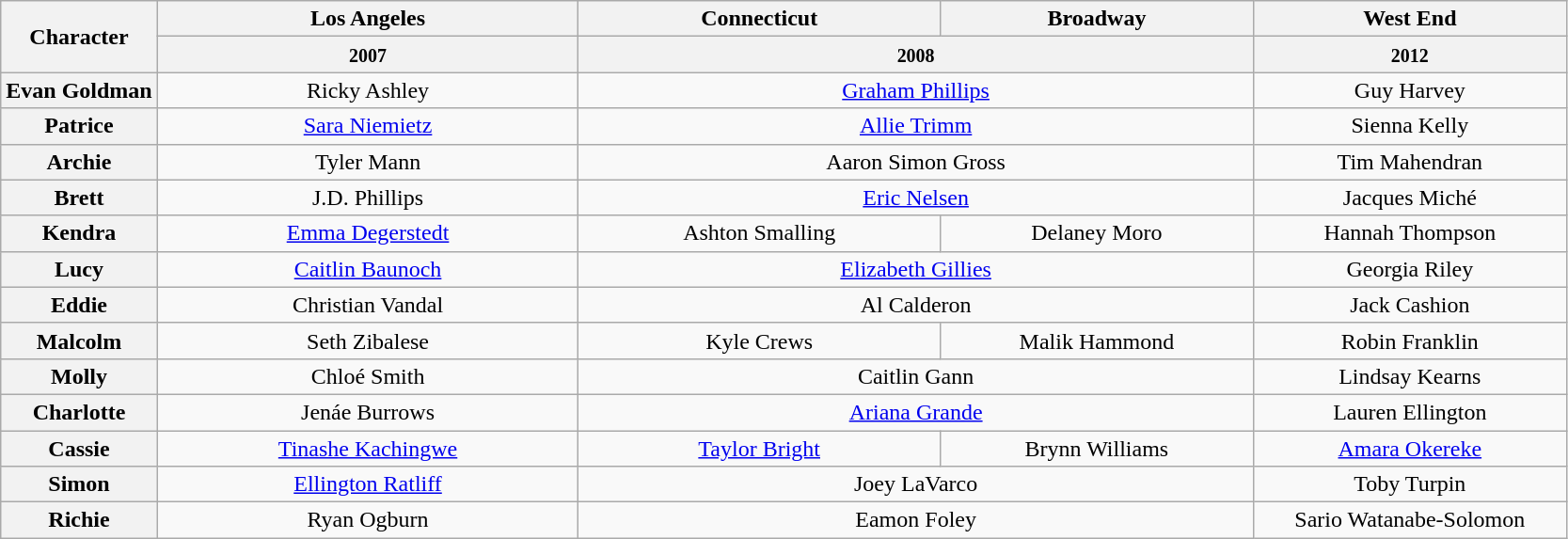<table class="wikitable" style="width:100;">
<tr>
<th rowspan="2" scope="col" class="unsortable" style="width:10%;">Character</th>
<th>Los Angeles</th>
<th>Connecticut</th>
<th scope="col" class="unsortable" style="width:20%;">Broadway</th>
<th scope="col" class="unsortable" style="width:20%;">West End</th>
</tr>
<tr>
<th><small>2007</small></th>
<th colspan="2"><small>2008</small></th>
<th><small>2012</small></th>
</tr>
<tr>
<th scope="row">Evan Goldman</th>
<td colspan="1" align="center">Ricky Ashley</td>
<td colspan="2" align="center"><a href='#'>Graham Phillips</a></td>
<td colspan="1" align="center">Guy Harvey</td>
</tr>
<tr>
<th scope="row">Patrice</th>
<td colspan="1" align="center"><a href='#'>Sara Niemietz</a></td>
<td colspan="2" align="center"><a href='#'>Allie Trimm</a></td>
<td colspan="1" align="center">Sienna Kelly</td>
</tr>
<tr>
<th scope="row">Archie</th>
<td colspan="1" align="center">Tyler Mann</td>
<td colspan="2" align="center">Aaron Simon Gross</td>
<td colspan="1" align="center">Tim Mahendran</td>
</tr>
<tr>
<th scope="row">Brett</th>
<td colspan="1" align="center">J.D. Phillips</td>
<td colspan="2" align="center"><a href='#'>Eric Nelsen</a></td>
<td colspan="1" align="center">Jacques Miché</td>
</tr>
<tr>
<th scope="row">Kendra</th>
<td colspan="1" align="center"><a href='#'>Emma Degerstedt</a></td>
<td colspan="1" align="center">Ashton Smalling</td>
<td colspan="1" align="center">Delaney Moro</td>
<td colspan="1" align="center">Hannah Thompson</td>
</tr>
<tr>
<th scope="row">Lucy</th>
<td colspan="1" align="center"><a href='#'>Caitlin Baunoch</a></td>
<td colspan="2" align="center"><a href='#'>Elizabeth Gillies</a></td>
<td colspan="1" align="center">Georgia Riley</td>
</tr>
<tr>
<th scope="row">Eddie</th>
<td colspan="1" align="center">Christian Vandal</td>
<td colspan="2" align="center">Al Calderon</td>
<td colspan="1" align="center">Jack Cashion</td>
</tr>
<tr>
<th scope="row">Malcolm</th>
<td colspan="1" align="center">Seth Zibalese</td>
<td colspan="1" align="center">Kyle Crews</td>
<td colspan="1" align="center">Malik Hammond</td>
<td colspan="1" align="center">Robin Franklin</td>
</tr>
<tr>
<th scope="row">Molly</th>
<td colspan="1" align="center">Chloé Smith</td>
<td colspan="2" align="center">Caitlin Gann</td>
<td colspan="1" align="center">Lindsay Kearns</td>
</tr>
<tr>
<th scope="row">Charlotte</th>
<td colspan="1" align="center">Jenáe Burrows</td>
<td colspan="2" align="center"><a href='#'>Ariana Grande</a></td>
<td colspan="1" align="center">Lauren Ellington</td>
</tr>
<tr>
<th scope="row">Cassie</th>
<td colspan="1" align="center"><a href='#'>Tinashe Kachingwe</a></td>
<td colspan="1" align="center"><a href='#'>Taylor Bright</a></td>
<td colspan="1" align="center">Brynn Williams</td>
<td colspan="1" align="center"><a href='#'>Amara Okereke</a></td>
</tr>
<tr>
<th scope="row">Simon</th>
<td colspan="1" align="center"><a href='#'>Ellington Ratliff</a></td>
<td colspan="2" align="center">Joey LaVarco</td>
<td colspan="1" align="center">Toby Turpin</td>
</tr>
<tr>
<th scope="row">Richie</th>
<td colspan="1" align="center">Ryan Ogburn</td>
<td colspan="2" align="center">Eamon Foley</td>
<td colspan="1" align="center">Sario Watanabe-Solomon</td>
</tr>
</table>
